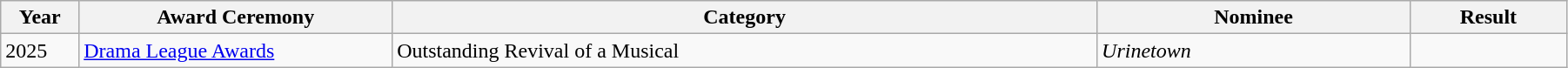<table class="wikitable" width="95%">
<tr>
<th width="5%">Year</th>
<th width="20%">Award Ceremony</th>
<th width="45%">Category</th>
<th width="20%">Nominee</th>
<th width="10%">Result</th>
</tr>
<tr>
<td>2025</td>
<td><a href='#'>Drama League Awards</a></td>
<td>Outstanding Revival of a Musical</td>
<td><em>Urinetown</em></td>
</tr>
</table>
